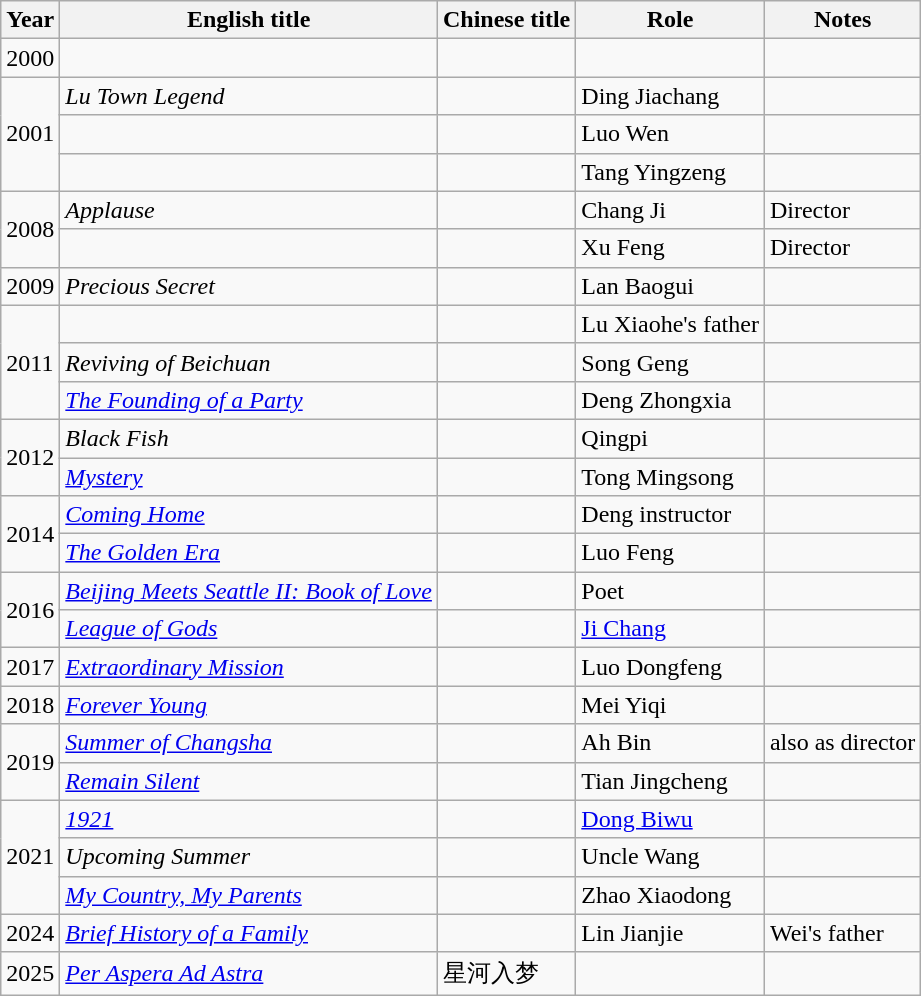<table class="wikitable sortable">
<tr>
<th>Year</th>
<th>English title</th>
<th>Chinese title</th>
<th>Role</th>
<th>Notes</th>
</tr>
<tr>
<td>2000</td>
<td></td>
<td></td>
<td></td>
<td></td>
</tr>
<tr>
<td rowspan="3">2001</td>
<td><em>Lu Town Legend</em></td>
<td></td>
<td>Ding Jiachang</td>
<td></td>
</tr>
<tr>
<td></td>
<td></td>
<td>Luo Wen</td>
<td></td>
</tr>
<tr>
<td></td>
<td></td>
<td>Tang Yingzeng</td>
<td></td>
</tr>
<tr>
<td rowspan="2">2008</td>
<td><em>Applause</em></td>
<td></td>
<td>Chang Ji</td>
<td> Director</td>
</tr>
<tr>
<td></td>
<td></td>
<td>Xu Feng</td>
<td> Director</td>
</tr>
<tr>
<td>2009</td>
<td><em>Precious Secret</em></td>
<td></td>
<td>Lan Baogui</td>
<td></td>
</tr>
<tr>
<td rowspan="3">2011</td>
<td></td>
<td></td>
<td>Lu Xiaohe's father</td>
<td></td>
</tr>
<tr>
<td><em>Reviving of Beichuan</em></td>
<td></td>
<td>Song Geng</td>
<td></td>
</tr>
<tr>
<td><em><a href='#'>The Founding of a Party</a></em></td>
<td></td>
<td>Deng Zhongxia</td>
<td></td>
</tr>
<tr>
<td rowspan="2">2012</td>
<td><em>Black Fish</em></td>
<td></td>
<td>Qingpi</td>
<td></td>
</tr>
<tr>
<td><em><a href='#'>Mystery</a></em></td>
<td></td>
<td>Tong Mingsong</td>
<td></td>
</tr>
<tr>
<td rowspan="2">2014</td>
<td><em><a href='#'>Coming Home</a></em></td>
<td></td>
<td>Deng instructor</td>
<td></td>
</tr>
<tr>
<td><em><a href='#'>The Golden Era</a></em></td>
<td></td>
<td>Luo Feng</td>
<td></td>
</tr>
<tr>
<td rowspan="2">2016</td>
<td><em><a href='#'>Beijing Meets Seattle II: Book of Love</a></em></td>
<td></td>
<td>Poet</td>
<td></td>
</tr>
<tr>
<td><em><a href='#'>League of Gods</a></em></td>
<td></td>
<td><a href='#'>Ji Chang</a></td>
<td></td>
</tr>
<tr>
<td>2017</td>
<td><em><a href='#'>Extraordinary Mission</a></em></td>
<td></td>
<td>Luo Dongfeng</td>
<td></td>
</tr>
<tr>
<td>2018</td>
<td><em><a href='#'>Forever Young</a></em></td>
<td></td>
<td>Mei Yiqi</td>
<td></td>
</tr>
<tr>
<td rowspan="2">2019</td>
<td><em><a href='#'>Summer of Changsha</a></em></td>
<td></td>
<td>Ah Bin</td>
<td>also as director</td>
</tr>
<tr>
<td><em><a href='#'>Remain Silent</a></em></td>
<td></td>
<td>Tian Jingcheng</td>
<td></td>
</tr>
<tr>
<td rowspan="3">2021</td>
<td><em><a href='#'>1921</a></em></td>
<td></td>
<td><a href='#'>Dong Biwu</a></td>
<td></td>
</tr>
<tr>
<td><em>Upcoming Summer</em></td>
<td></td>
<td>Uncle Wang</td>
<td></td>
</tr>
<tr>
<td><em><a href='#'>My Country, My Parents</a></em></td>
<td></td>
<td>Zhao Xiaodong</td>
<td></td>
</tr>
<tr>
<td>2024</td>
<td><em><a href='#'>Brief History of a Family</a></em></td>
<td></td>
<td>Lin Jianjie</td>
<td>Wei's father</td>
</tr>
<tr>
<td>2025</td>
<td><em><a href='#'>Per Aspera Ad Astra</a></em></td>
<td>星河入梦</td>
<td></td>
<td></td>
</tr>
</table>
